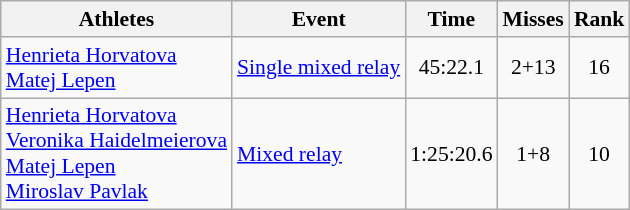<table class="wikitable" style="font-size:90%">
<tr>
<th>Athletes</th>
<th>Event</th>
<th>Time</th>
<th>Misses</th>
<th>Rank</th>
</tr>
<tr align=center>
<td align=left><a href='#'>Henrieta Horvatova</a><br><a href='#'>Matej Lepen</a></td>
<td align=left><a href='#'>Single mixed relay</a></td>
<td>45:22.1</td>
<td>2+13</td>
<td>16</td>
</tr>
<tr align=center>
<td align=left><a href='#'>Henrieta Horvatova</a><br><a href='#'>Veronika Haidelmeierova</a><br><a href='#'>Matej Lepen</a><br><a href='#'>Miroslav Pavlak</a></td>
<td align=left><a href='#'>Mixed relay</a></td>
<td>1:25:20.6</td>
<td>1+8</td>
<td>10</td>
</tr>
</table>
